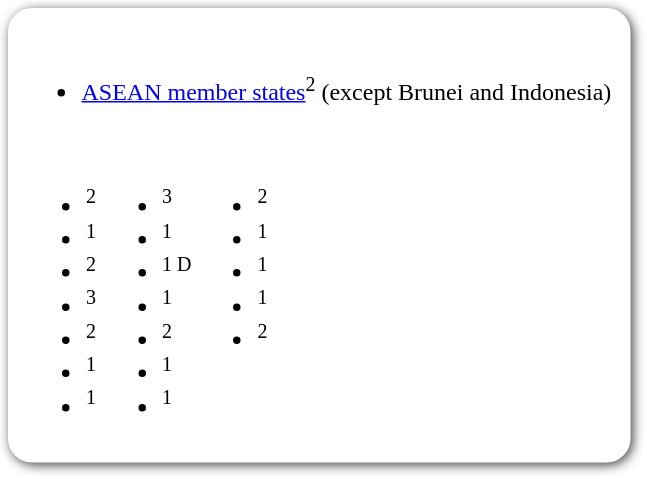<table style=" border-radius:1em; box-shadow: 0.1em 0.1em 0.5em rgba(0,0,0,0.75); background-color: white; border: 1px solid white; padding: 5px;">
<tr style="vertical-align:top;">
<td><br><ul><li> <a href='#'>ASEAN member states</a><sup>2</sup> (except Brunei and Indonesia)</li></ul><table>
<tr>
<td><br><ul><li><sup>2</sup></li><li><sup>1</sup></li><li><sup>2</sup></li><li><sup>3</sup></li><li><sup>2</sup></li><li><sup>1</sup></li><li><sup>1</sup></li></ul></td>
<td valign="top"><br><ul><li><sup>3</sup></li><li><sup>1</sup></li><li><sup>1 D</sup></li><li><sup>1</sup></li><li><sup>2</sup></li><li><sup>1</sup></li><li><sup>1</sup></li></ul></td>
<td valign="top"><br><ul><li><sup>2</sup></li><li><sup>1</sup></li><li><sup>1</sup></li><li><sup>1</sup></li><li><sup>2</sup></li></ul></td>
<td></td>
</tr>
</table>
</td>
<td></td>
</tr>
</table>
